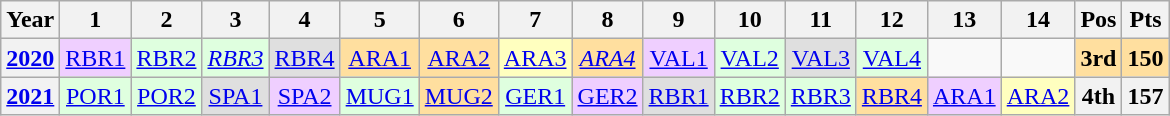<table class="wikitable" style="text-align:center;">
<tr>
<th>Year</th>
<th>1</th>
<th>2</th>
<th>3</th>
<th>4</th>
<th>5</th>
<th>6</th>
<th>7</th>
<th>8</th>
<th>9</th>
<th>10</th>
<th>11</th>
<th>12</th>
<th>13</th>
<th>14</th>
<th>Pos</th>
<th>Pts</th>
</tr>
<tr>
<th><a href='#'>2020</a></th>
<td style="background:#efcfff;"><a href='#'>RBR1</a><br></td>
<td style="background:#dfffdf;"><a href='#'>RBR2</a><br></td>
<td style="background:#dfffdf;"><em><a href='#'>RBR3</a></em><br></td>
<td style="background:#dfdfdf;"><a href='#'>RBR4</a><br></td>
<td style="background:#ffdf9f;"><a href='#'>ARA1</a><br></td>
<td style="background:#ffdf9f;"><a href='#'>ARA2</a><br></td>
<td style="background:#ffffbf;"><a href='#'>ARA3</a><br></td>
<td style="background:#ffdf9f;"><em><a href='#'>ARA4</a></em><br></td>
<td style="background:#efcfff;"><a href='#'>VAL1</a><br></td>
<td style="background:#dfffdf;"><a href='#'>VAL2</a><br></td>
<td style="background:#dfdfdf;"><a href='#'>VAL3</a><br></td>
<td style="background:#dfffdf;"><a href='#'>VAL4</a><br></td>
<td></td>
<td></td>
<th style="background:#ffdf9f;">3rd</th>
<th style="background:#ffdf9f;">150</th>
</tr>
<tr>
<th><a href='#'>2021</a></th>
<td style="background:#dfffdf;"><a href='#'>POR1</a><br></td>
<td style="background:#dfffdf;"><a href='#'>POR2</a><br></td>
<td style="background:#dfdfdf;"><a href='#'>SPA1</a><br></td>
<td style="background:#efcfff;"><a href='#'>SPA2</a><br></td>
<td style="background:#dfffdf;"><a href='#'>MUG1</a><br></td>
<td style="background:#ffdf9f;"><a href='#'>MUG2</a><br></td>
<td style="background:#dfffdf;"><a href='#'>GER1</a><br></td>
<td style="background:#efcfff;"><a href='#'>GER2</a><br></td>
<td style="background:#dfdfdf;"><a href='#'>RBR1</a><br></td>
<td style="background:#dfffdf;"><a href='#'>RBR2</a><br></td>
<td style="background:#dfffdf;"><a href='#'>RBR3</a><br></td>
<td style="background:#ffdf9f;"><a href='#'>RBR4</a><br></td>
<td style="background:#efcfff;"><a href='#'>ARA1</a><br></td>
<td style="background:#ffffbf;"><a href='#'>ARA2</a><br></td>
<th>4th</th>
<th>157</th>
</tr>
</table>
